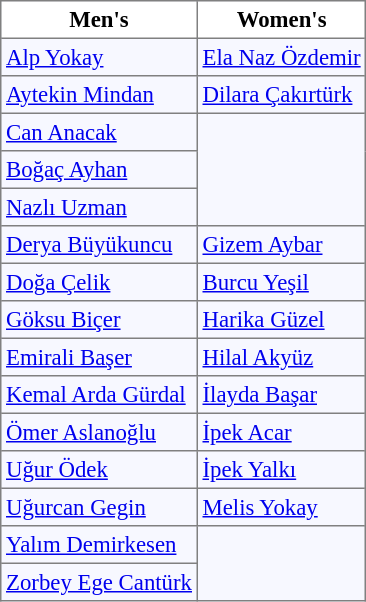<table bgcolor="#f7f8ff" cellpadding="3" cellspacing="0" border="1" style="font-size: 95%; border: gray solid 1px; border-collapse: collapse;">
<tr bgcolor="#FFFFFF">
<td align=center><strong> Men's </strong></td>
<td align=center><strong> Women's </strong></td>
</tr>
<tr>
<td> <a href='#'>Alp Yokay</a></td>
<td> <a href='#'>Ela Naz Özdemir</a></td>
</tr>
<tr>
<td> <a href='#'>Aytekin Mindan</a></td>
<td> <a href='#'>Dilara Çakırtürk</a></td>
</tr>
<tr>
<td> <a href='#'>Can Anacak</a></td>
</tr>
<tr>
<td> <a href='#'>Boğaç Ayhan</a></td>
</tr>
<tr>
<td> <a href='#'>Nazlı Uzman</a></td>
</tr>
<tr>
<td> <a href='#'>Derya Büyükuncu</a></td>
<td> <a href='#'>Gizem Aybar</a></td>
</tr>
<tr>
<td> <a href='#'>Doğa Çelik</a></td>
<td> <a href='#'>Burcu Yeşil</a></td>
</tr>
<tr>
<td> <a href='#'>Göksu Biçer</a></td>
<td> <a href='#'>Harika Güzel</a></td>
</tr>
<tr>
<td> <a href='#'>Emirali Başer</a></td>
<td> <a href='#'>Hilal Akyüz</a></td>
</tr>
<tr>
<td> <a href='#'>Kemal Arda Gürdal</a></td>
<td> <a href='#'>İlayda Başar</a></td>
</tr>
<tr>
<td> <a href='#'>Ömer Aslanoğlu</a></td>
<td> <a href='#'>İpek Acar</a></td>
</tr>
<tr>
<td> <a href='#'>Uğur Ödek</a></td>
<td> <a href='#'>İpek Yalkı</a></td>
</tr>
<tr>
<td> <a href='#'>Uğurcan Gegin</a></td>
<td> <a href='#'>Melis Yokay</a></td>
</tr>
<tr>
<td> <a href='#'>Yalım Demirkesen</a></td>
</tr>
<tr>
<td> <a href='#'>Zorbey Ege Cantürk</a></td>
</tr>
</table>
